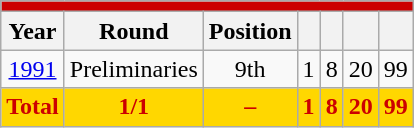<table class="wikitable" style="text-align: center;">
<tr>
<th style="background:#CC0000;" colspan="7"><a href='#'></a></th>
</tr>
<tr>
<th>Year</th>
<th>Round</th>
<th>Position</th>
<th></th>
<th></th>
<th></th>
<th></th>
</tr>
<tr>
<td> <a href='#'>1991</a></td>
<td>Preliminaries</td>
<td>9th</td>
<td>1</td>
<td>8</td>
<td>20</td>
<td>99</td>
</tr>
<tr>
<th style="color:#CC0000; background:#FFD700;">Total</th>
<th style="color:#CC0000; background:#FFD700;">1/1</th>
<th style="color:#CC0000; background:#FFD700;">–</th>
<th style="color:#CC0000; background:#FFD700;">1</th>
<th style="color:#CC0000; background:#FFD700;">8</th>
<th style="color:#CC0000; background:#FFD700;">20</th>
<th style="color:#CC0000; background:#FFD700;">99</th>
</tr>
</table>
